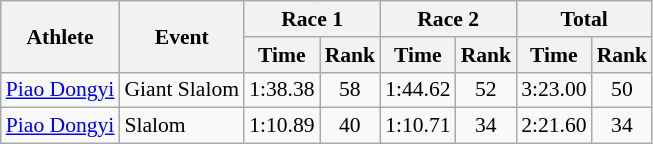<table class="wikitable" style="font-size:90%">
<tr>
<th rowspan="2">Athlete</th>
<th rowspan="2">Event</th>
<th colspan="2">Race 1</th>
<th colspan="2">Race 2</th>
<th colspan="2">Total</th>
</tr>
<tr>
<th>Time</th>
<th>Rank</th>
<th>Time</th>
<th>Rank</th>
<th>Time</th>
<th>Rank</th>
</tr>
<tr>
<td><a href='#'>Piao Dongyi</a></td>
<td>Giant Slalom</td>
<td align="center">1:38.38</td>
<td align="center">58</td>
<td align="center">1:44.62</td>
<td align="center">52</td>
<td align="center">3:23.00</td>
<td align="center">50</td>
</tr>
<tr>
<td><a href='#'>Piao Dongyi</a></td>
<td>Slalom</td>
<td align="center">1:10.89</td>
<td align="center">40</td>
<td align="center">1:10.71</td>
<td align="center">34</td>
<td align="center">2:21.60</td>
<td align="center">34</td>
</tr>
</table>
